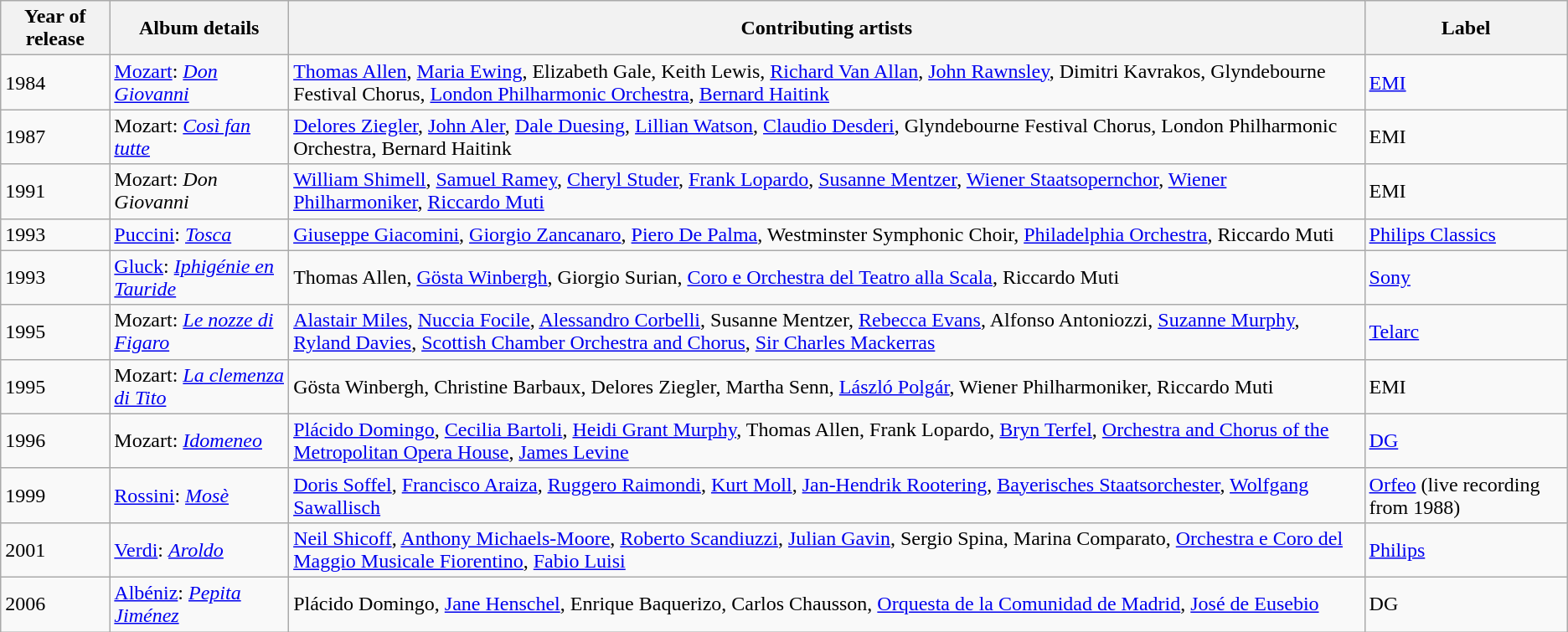<table class="wikitable sortable">
<tr>
<th>Year of release</th>
<th>Album details</th>
<th>Contributing artists</th>
<th>Label</th>
</tr>
<tr>
<td>1984</td>
<td><a href='#'>Mozart</a>: <em><a href='#'>Don Giovanni</a></em></td>
<td><a href='#'>Thomas Allen</a>, <a href='#'>Maria Ewing</a>, Elizabeth Gale, Keith Lewis, <a href='#'>Richard Van Allan</a>, <a href='#'>John Rawnsley</a>, Dimitri Kavrakos, Glyndebourne Festival Chorus, <a href='#'>London Philharmonic Orchestra</a>, <a href='#'>Bernard Haitink</a></td>
<td><a href='#'>EMI</a></td>
</tr>
<tr>
<td>1987</td>
<td>Mozart: <em><a href='#'>Così fan tutte</a></em></td>
<td><a href='#'>Delores Ziegler</a>, <a href='#'>John Aler</a>, <a href='#'>Dale Duesing</a>, <a href='#'>Lillian Watson</a>, <a href='#'>Claudio Desderi</a>, Glyndebourne Festival Chorus, London Philharmonic Orchestra, Bernard Haitink</td>
<td>EMI</td>
</tr>
<tr>
<td>1991</td>
<td>Mozart: <em>Don Giovanni</em></td>
<td><a href='#'>William Shimell</a>, <a href='#'>Samuel Ramey</a>, <a href='#'>Cheryl Studer</a>, <a href='#'>Frank Lopardo</a>, <a href='#'>Susanne Mentzer</a>, <a href='#'>Wiener Staatsopernchor</a>, <a href='#'>Wiener Philharmoniker</a>, <a href='#'>Riccardo Muti</a></td>
<td>EMI</td>
</tr>
<tr>
<td>1993</td>
<td><a href='#'>Puccini</a>: <em><a href='#'>Tosca</a></em></td>
<td><a href='#'>Giuseppe Giacomini</a>, <a href='#'>Giorgio Zancanaro</a>, <a href='#'>Piero De Palma</a>, Westminster Symphonic Choir, <a href='#'>Philadelphia Orchestra</a>, Riccardo Muti</td>
<td><a href='#'>Philips Classics</a></td>
</tr>
<tr>
<td>1993</td>
<td><a href='#'>Gluck</a>: <em><a href='#'>Iphigénie en Tauride</a></em></td>
<td>Thomas Allen, <a href='#'>Gösta Winbergh</a>, Giorgio Surian, <a href='#'>Coro e Orchestra del Teatro alla Scala</a>, Riccardo Muti</td>
<td><a href='#'>Sony</a></td>
</tr>
<tr>
<td>1995</td>
<td>Mozart: <em><a href='#'>Le nozze di Figaro</a></em></td>
<td><a href='#'>Alastair Miles</a>, <a href='#'>Nuccia Focile</a>, <a href='#'>Alessandro Corbelli</a>, Susanne Mentzer, <a href='#'>Rebecca Evans</a>, Alfonso Antoniozzi, <a href='#'>Suzanne Murphy</a>, <a href='#'>Ryland Davies</a>, <a href='#'>Scottish Chamber Orchestra and Chorus</a>, <a href='#'>Sir Charles Mackerras</a></td>
<td><a href='#'>Telarc</a></td>
</tr>
<tr>
<td>1995</td>
<td>Mozart: <em><a href='#'>La clemenza di Tito</a></em></td>
<td>Gösta Winbergh, Christine Barbaux, Delores Ziegler, Martha Senn, <a href='#'>László Polgár</a>, Wiener Philharmoniker, Riccardo Muti</td>
<td>EMI</td>
</tr>
<tr>
<td>1996</td>
<td>Mozart: <em><a href='#'>Idomeneo</a></em></td>
<td><a href='#'>Plácido Domingo</a>, <a href='#'>Cecilia Bartoli</a>, <a href='#'>Heidi Grant Murphy</a>, Thomas Allen, Frank Lopardo, <a href='#'>Bryn Terfel</a>, <a href='#'>Orchestra and Chorus of the Metropolitan Opera House</a>, <a href='#'>James Levine</a></td>
<td><a href='#'>DG</a></td>
</tr>
<tr>
<td>1999</td>
<td><a href='#'>Rossini</a>: <em><a href='#'>Mosè</a></em></td>
<td><a href='#'>Doris Soffel</a>, <a href='#'>Francisco Araiza</a>, <a href='#'>Ruggero Raimondi</a>, <a href='#'>Kurt Moll</a>, <a href='#'>Jan-Hendrik Rootering</a>, <a href='#'>Bayerisches Staatsorchester</a>, <a href='#'>Wolfgang Sawallisch</a></td>
<td><a href='#'>Orfeo</a> (live recording from 1988)</td>
</tr>
<tr>
<td>2001</td>
<td><a href='#'>Verdi</a>: <em><a href='#'>Aroldo</a></em></td>
<td><a href='#'>Neil Shicoff</a>, <a href='#'>Anthony Michaels-Moore</a>, <a href='#'>Roberto Scandiuzzi</a>, <a href='#'>Julian Gavin</a>, Sergio Spina, Marina Comparato, <a href='#'>Orchestra e Coro del Maggio Musicale Fiorentino</a>, <a href='#'>Fabio Luisi</a></td>
<td><a href='#'>Philips</a></td>
</tr>
<tr>
<td>2006</td>
<td><a href='#'>Albéniz</a>: <em><a href='#'>Pepita Jiménez</a></em></td>
<td>Plácido Domingo, <a href='#'>Jane Henschel</a>, Enrique Baquerizo, Carlos Chausson, <a href='#'>Orquesta de la Comunidad de Madrid</a>, <a href='#'>José de Eusebio</a></td>
<td>DG</td>
</tr>
</table>
